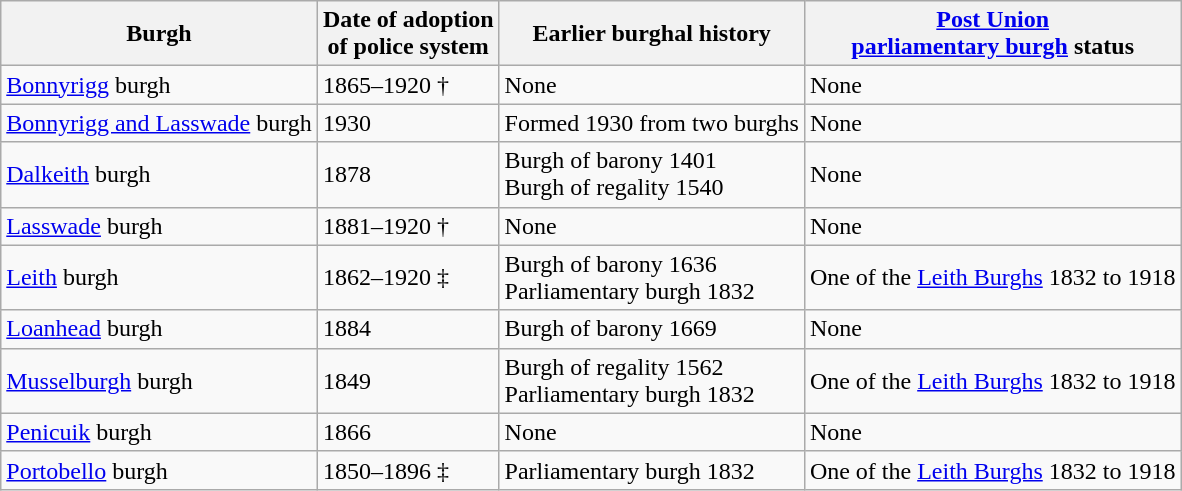<table class="wikitable">
<tr>
<th>Burgh</th>
<th>Date of adoption <br> of police system</th>
<th>Earlier burghal history</th>
<th><a href='#'>Post Union</a> <br> <a href='#'>parliamentary burgh</a> status</th>
</tr>
<tr>
<td><a href='#'>Bonnyrigg</a> burgh</td>
<td>1865–1920 †</td>
<td>None</td>
<td>None</td>
</tr>
<tr>
<td><a href='#'>Bonnyrigg and Lasswade</a> burgh</td>
<td>1930</td>
<td>Formed 1930 from two burghs</td>
<td>None</td>
</tr>
<tr>
<td><a href='#'>Dalkeith</a> burgh</td>
<td>1878</td>
<td>Burgh of barony 1401 <br> Burgh of regality 1540</td>
<td>None</td>
</tr>
<tr>
<td><a href='#'>Lasswade</a> burgh</td>
<td>1881–1920 †</td>
<td>None</td>
<td>None</td>
</tr>
<tr>
<td><a href='#'>Leith</a> burgh</td>
<td>1862–1920 ‡</td>
<td>Burgh of barony 1636 <br> Parliamentary burgh 1832</td>
<td>One of the <a href='#'>Leith Burghs</a> 1832 to 1918</td>
</tr>
<tr>
<td><a href='#'>Loanhead</a> burgh</td>
<td>1884</td>
<td>Burgh of barony 1669</td>
<td>None</td>
</tr>
<tr>
<td><a href='#'>Musselburgh</a> burgh</td>
<td>1849</td>
<td>Burgh of regality 1562 <br> Parliamentary burgh 1832</td>
<td>One of the <a href='#'>Leith Burghs</a> 1832 to 1918</td>
</tr>
<tr>
<td><a href='#'>Penicuik</a> burgh</td>
<td>1866</td>
<td>None</td>
<td>None</td>
</tr>
<tr>
<td><a href='#'>Portobello</a> burgh</td>
<td>1850–1896 ‡</td>
<td>Parliamentary burgh 1832</td>
<td>One of the <a href='#'>Leith Burghs</a> 1832 to 1918</td>
</tr>
</table>
